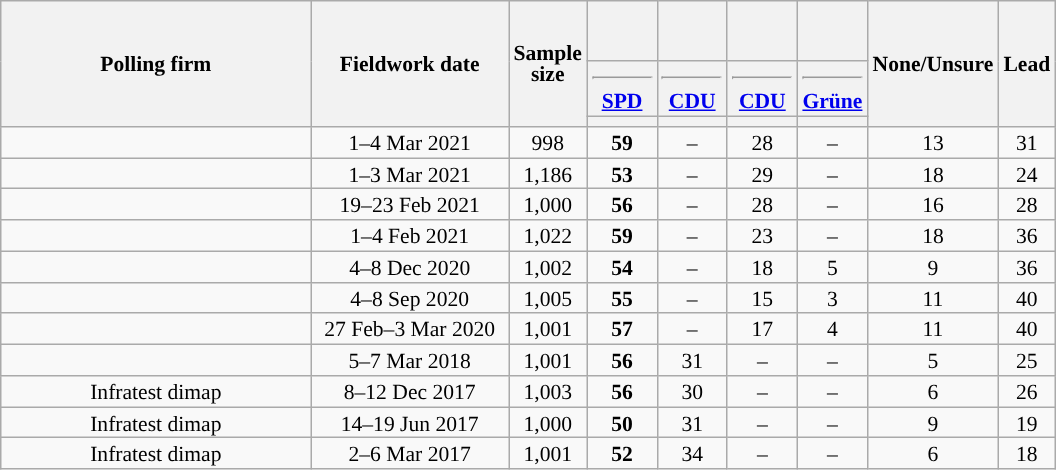<table class="wikitable sortable" style="text-align:center;font-size:90%;line-height:14px;">
<tr style="height:40px;">
<th style="width:200px;" rowspan="3">Polling firm</th>
<th style="width:125px;" rowspan="3">Fieldwork date</th>
<th style="width:35px;" rowspan="3">Sample<br>size</th>
<th class="unsortable" style="width:40px;"></th>
<th class="unsortable" style="width:40px;"></th>
<th class="unsortable" style="width:40px;"></th>
<th class="unsortable" style="width:40px;"></th>
<th class="unsortable" style="width:40px;" rowspan="3">None/Unsure</th>
<th style="width:30px;" rowspan="3">Lead</th>
</tr>
<tr>
<th class="unsortable" style="width:40px;"><hr><a href='#'>SPD</a></th>
<th class="unsortable" style="width:40px;"><hr><a href='#'>CDU</a></th>
<th class="unsortable" style="width:40px;"><hr><a href='#'>CDU</a></th>
<th class="unsortable" style="width:40px;"><hr><a href='#'>Grüne</a></th>
</tr>
<tr>
<th style="background:"></th>
<th style="background:"></th>
<th style="background:"></th>
<th style="background:"></th>
</tr>
<tr>
<td></td>
<td data-sort-value="2021-03-05">1–4 Mar 2021</td>
<td>998</td>
<td><strong>59</strong></td>
<td>–</td>
<td>28</td>
<td>–</td>
<td>13</td>
<td style="background:">31</td>
</tr>
<tr>
<td> </td>
<td data-sort-value="2021-03-04">1–3 Mar 2021</td>
<td>1,186</td>
<td><strong>53</strong></td>
<td>–</td>
<td>29</td>
<td>–</td>
<td>18</td>
<td style="background:">24</td>
</tr>
<tr>
<td> </td>
<td data-sort-value="2021-02-25">19–23 Feb 2021</td>
<td>1,000</td>
<td><strong>56</strong></td>
<td>–</td>
<td>28</td>
<td>–</td>
<td>16</td>
<td style="background:">28</td>
</tr>
<tr>
<td></td>
<td data-sort-value="2021-02-05">1–4 Feb 2021</td>
<td>1,022</td>
<td><strong>59</strong></td>
<td>–</td>
<td>23</td>
<td>–</td>
<td>18</td>
<td style="background:">36</td>
</tr>
<tr>
<td> </td>
<td data-sort-value="2020-12-10">4–8 Dec 2020</td>
<td>1,002</td>
<td><strong>54</strong></td>
<td>–</td>
<td>18</td>
<td>5</td>
<td>9</td>
<td style="background:">36</td>
</tr>
<tr>
<td> </td>
<td data-sort-value="2020-09-10">4–8 Sep 2020</td>
<td>1,005</td>
<td><strong>55</strong></td>
<td>–</td>
<td>15</td>
<td>3</td>
<td>11</td>
<td style="background:">40</td>
</tr>
<tr>
<td> </td>
<td data-sort-value="2020-03-05">27 Feb–3 Mar 2020</td>
<td>1,001</td>
<td><strong>57</strong></td>
<td>–</td>
<td>17</td>
<td>4</td>
<td>11</td>
<td style="background:">40</td>
</tr>
<tr>
<td>  </td>
<td data-sort-value="2018-03-08">5–7 Mar 2018</td>
<td>1,001</td>
<td><strong>56</strong></td>
<td>31</td>
<td>–</td>
<td>–</td>
<td>5</td>
<td style="background:">25</td>
</tr>
<tr>
<td>Infratest dimap</td>
<td data-sort-value="2017-12-14">8–12 Dec 2017</td>
<td>1,003</td>
<td><strong>56</strong></td>
<td>30</td>
<td>–</td>
<td>–</td>
<td>6</td>
<td style="background:">26</td>
</tr>
<tr>
<td>Infratest dimap</td>
<td data-sort-value="2017-06-22">14–19 Jun 2017</td>
<td>1,000</td>
<td><strong>50</strong></td>
<td>31</td>
<td>–</td>
<td>–</td>
<td>9</td>
<td style="background:">19</td>
</tr>
<tr>
<td>Infratest dimap</td>
<td data-sort-value="2017-03-09">2–6 Mar 2017</td>
<td>1,001</td>
<td><strong>52</strong></td>
<td>34</td>
<td>–</td>
<td>–</td>
<td>6</td>
<td style="background:">18</td>
</tr>
</table>
